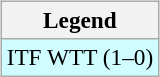<table>
<tr valign=top>
<td><br><table class=wikitable style=font-size:97%>
<tr>
<th>Legend</th>
</tr>
<tr bgcolor=cffcff>
<td>ITF WTT (1–0)</td>
</tr>
</table>
</td>
<td></td>
</tr>
</table>
